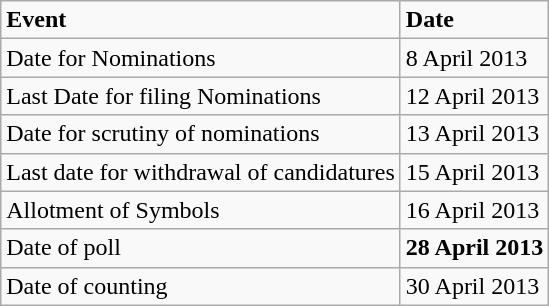<table class="wikitable">
<tr>
<td><strong>Event</strong></td>
<td><strong>Date</strong></td>
</tr>
<tr>
<td>Date for Nominations</td>
<td>8 April 2013</td>
</tr>
<tr>
<td>Last Date for filing Nominations</td>
<td>12 April 2013</td>
</tr>
<tr>
<td>Date for scrutiny of nominations</td>
<td>13 April 2013</td>
</tr>
<tr>
<td>Last date for withdrawal of candidatures</td>
<td>15 April 2013</td>
</tr>
<tr>
<td>Allotment of Symbols</td>
<td>16 April 2013</td>
</tr>
<tr>
<td>Date of poll</td>
<td><strong>28 April 2013</strong></td>
</tr>
<tr>
<td>Date of counting</td>
<td>30 April 2013</td>
</tr>
</table>
